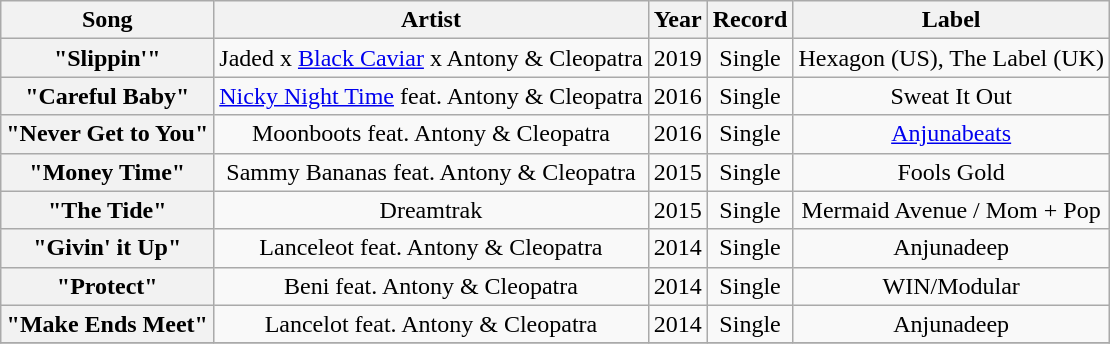<table class="wikitable plainrowheaders" style="text-align:center;">
<tr>
<th scope="col">Song</th>
<th scope="col">Artist</th>
<th scope="col">Year</th>
<th scope="col">Record</th>
<th scope="col">Label</th>
</tr>
<tr>
<th scope="row">"Slippin'"</th>
<td>Jaded x <a href='#'>Black Caviar</a> x Antony & Cleopatra</td>
<td>2019</td>
<td>Single</td>
<td>Hexagon (US), The Label (UK)</td>
</tr>
<tr>
<th scope="row">"Careful Baby"</th>
<td><a href='#'>Nicky Night Time</a> feat. Antony & Cleopatra</td>
<td>2016</td>
<td>Single</td>
<td>Sweat It Out</td>
</tr>
<tr>
<th scope="row">"Never Get to You"</th>
<td>Moonboots feat. Antony & Cleopatra</td>
<td>2016</td>
<td>Single</td>
<td><a href='#'>Anjunabeats</a></td>
</tr>
<tr>
<th scope="row">"Money Time"</th>
<td>Sammy Bananas feat. Antony & Cleopatra</td>
<td>2015</td>
<td>Single</td>
<td>Fools Gold</td>
</tr>
<tr>
<th scope="row">"The Tide"</th>
<td>Dreamtrak</td>
<td>2015</td>
<td>Single</td>
<td>Mermaid Avenue / Mom + Pop</td>
</tr>
<tr>
<th scope="row">"Givin' it Up"</th>
<td>Lanceleot feat. Antony & Cleopatra</td>
<td>2014</td>
<td>Single</td>
<td>Anjunadeep</td>
</tr>
<tr>
<th scope="row">"Protect"</th>
<td>Beni feat. Antony & Cleopatra</td>
<td>2014</td>
<td>Single</td>
<td>WIN/Modular</td>
</tr>
<tr>
<th scope="row">"Make Ends Meet"</th>
<td>Lancelot feat. Antony & Cleopatra</td>
<td>2014</td>
<td>Single</td>
<td>Anjunadeep</td>
</tr>
<tr>
</tr>
</table>
